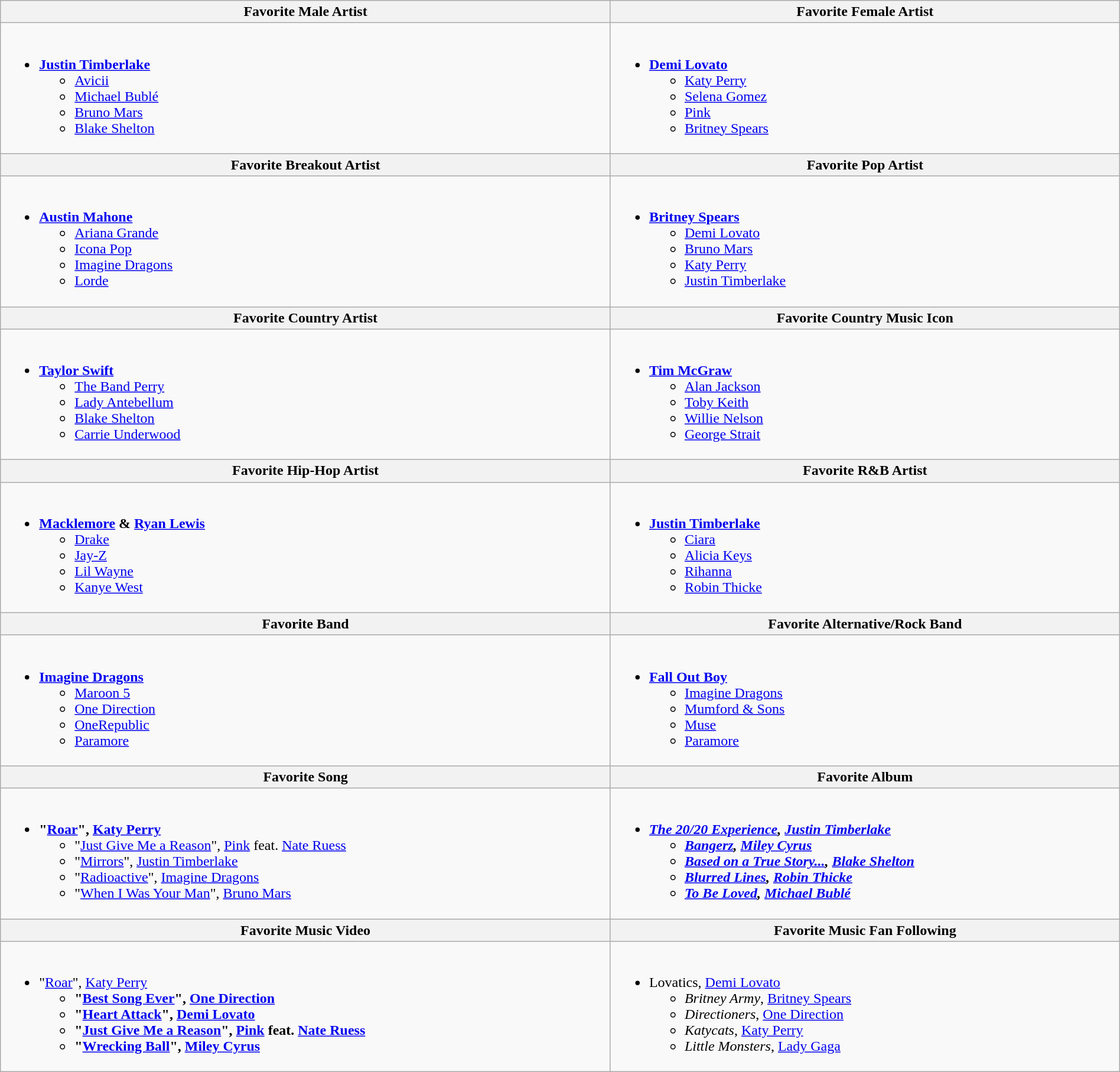<table class="wikitable" style="width:100%;">
<tr>
<th>Favorite Male Artist</th>
<th>Favorite Female Artist</th>
</tr>
<tr>
<td valign="top"><br><ul><li><strong><a href='#'>Justin Timberlake</a></strong><ul><li><a href='#'>Avicii</a></li><li><a href='#'>Michael Bublé</a></li><li><a href='#'>Bruno Mars</a></li><li><a href='#'>Blake Shelton</a></li></ul></li></ul></td>
<td valign="top"><br><ul><li><strong><a href='#'>Demi Lovato</a></strong><ul><li><a href='#'>Katy Perry</a></li><li><a href='#'>Selena Gomez</a></li><li><a href='#'>Pink</a></li><li><a href='#'>Britney Spears</a></li></ul></li></ul></td>
</tr>
<tr>
<th>Favorite Breakout Artist</th>
<th>Favorite Pop Artist</th>
</tr>
<tr>
<td valign="top"><br><ul><li><strong><a href='#'>Austin Mahone</a></strong><ul><li><a href='#'>Ariana Grande</a></li><li><a href='#'>Icona Pop</a></li><li><a href='#'>Imagine Dragons</a></li><li><a href='#'>Lorde</a></li></ul></li></ul></td>
<td valign="top"><br><ul><li><strong><a href='#'>Britney Spears</a></strong><ul><li><a href='#'>Demi Lovato</a></li><li><a href='#'>Bruno Mars</a></li><li><a href='#'>Katy Perry</a></li><li><a href='#'>Justin Timberlake</a></li></ul></li></ul></td>
</tr>
<tr>
<th>Favorite Country Artist</th>
<th>Favorite Country Music Icon</th>
</tr>
<tr>
<td valign="top"><br><ul><li><strong><a href='#'>Taylor Swift</a></strong><ul><li><a href='#'>The Band Perry</a></li><li><a href='#'>Lady Antebellum</a></li><li><a href='#'>Blake Shelton</a></li><li><a href='#'>Carrie Underwood</a></li></ul></li></ul></td>
<td valign="top"><br><ul><li><strong><a href='#'>Tim McGraw</a></strong><ul><li><a href='#'>Alan Jackson</a></li><li><a href='#'>Toby Keith</a></li><li><a href='#'>Willie Nelson</a></li><li><a href='#'>George Strait</a></li></ul></li></ul></td>
</tr>
<tr>
<th>Favorite Hip-Hop Artist</th>
<th>Favorite R&B Artist</th>
</tr>
<tr>
<td valign="top"><br><ul><li><strong><a href='#'>Macklemore</a> & <a href='#'>Ryan Lewis</a></strong><ul><li><a href='#'>Drake</a></li><li><a href='#'>Jay-Z</a></li><li><a href='#'>Lil Wayne</a></li><li><a href='#'>Kanye West</a></li></ul></li></ul></td>
<td valign="top"><br><ul><li><strong><a href='#'>Justin Timberlake</a></strong><ul><li><a href='#'>Ciara</a></li><li><a href='#'>Alicia Keys</a></li><li><a href='#'>Rihanna</a></li><li><a href='#'>Robin Thicke</a></li></ul></li></ul></td>
</tr>
<tr>
<th>Favorite Band</th>
<th>Favorite Alternative/Rock Band</th>
</tr>
<tr>
<td valign="top"><br><ul><li><strong><a href='#'>Imagine Dragons</a></strong><ul><li><a href='#'>Maroon 5</a></li><li><a href='#'>One Direction</a></li><li><a href='#'>OneRepublic</a></li><li><a href='#'>Paramore</a></li></ul></li></ul></td>
<td valign="top"><br><ul><li><strong><a href='#'>Fall Out Boy</a></strong><ul><li><a href='#'>Imagine Dragons</a></li><li><a href='#'>Mumford & Sons</a></li><li><a href='#'>Muse</a></li><li><a href='#'>Paramore</a></li></ul></li></ul></td>
</tr>
<tr>
<th>Favorite Song</th>
<th>Favorite Album</th>
</tr>
<tr>
<td valign="top"><br><ul><li><strong>"<a href='#'>Roar</a>", <a href='#'>Katy Perry</a></strong><ul><li>"<a href='#'>Just Give Me a Reason</a>", <a href='#'>Pink</a> feat. <a href='#'>Nate Ruess</a></li><li>"<a href='#'>Mirrors</a>", <a href='#'>Justin Timberlake</a></li><li>"<a href='#'>Radioactive</a>", <a href='#'>Imagine Dragons</a></li><li>"<a href='#'>When I Was Your Man</a>", <a href='#'>Bruno Mars</a></li></ul></li></ul></td>
<td valign="top"><br><ul><li><strong><em><a href='#'>The 20/20 Experience</a><em>, <a href='#'>Justin Timberlake</a><strong><ul><li></em><a href='#'>Bangerz</a><em>, <a href='#'>Miley Cyrus</a></li><li></em><a href='#'>Based on a True Story...</a><em>, <a href='#'>Blake Shelton</a></li><li></em><a href='#'>Blurred Lines</a><em>, <a href='#'>Robin Thicke</a></li><li></em><a href='#'>To Be Loved</a><em>, <a href='#'>Michael Bublé</a></li></ul></li></ul></td>
</tr>
<tr>
<th>Favorite Music Video</th>
<th>Favorite Music Fan Following</th>
</tr>
<tr>
<td valign="top"><br><ul><li></strong>"<a href='#'>Roar</a>", <a href='#'>Katy Perry</a><strong><ul><li>"<a href='#'>Best Song Ever</a>", <a href='#'>One Direction</a></li><li>"<a href='#'>Heart Attack</a>", <a href='#'>Demi Lovato</a></li><li>"<a href='#'>Just Give Me a Reason</a>", <a href='#'>Pink</a> feat. <a href='#'>Nate Ruess</a></li><li>"<a href='#'>Wrecking Ball</a>", <a href='#'>Miley Cyrus</a></li></ul></li></ul></td>
<td valign="top"><br><ul><li></em></strong>Lovatics</em>, <a href='#'>Demi Lovato</a></strong><ul><li><em>Britney Army</em>, <a href='#'>Britney Spears</a></li><li><em>Directioners</em>, <a href='#'>One Direction</a></li><li><em>Katycats</em>, <a href='#'>Katy Perry</a></li><li><em>Little Monsters</em>, <a href='#'>Lady Gaga</a></li></ul></li></ul></td>
</tr>
</table>
